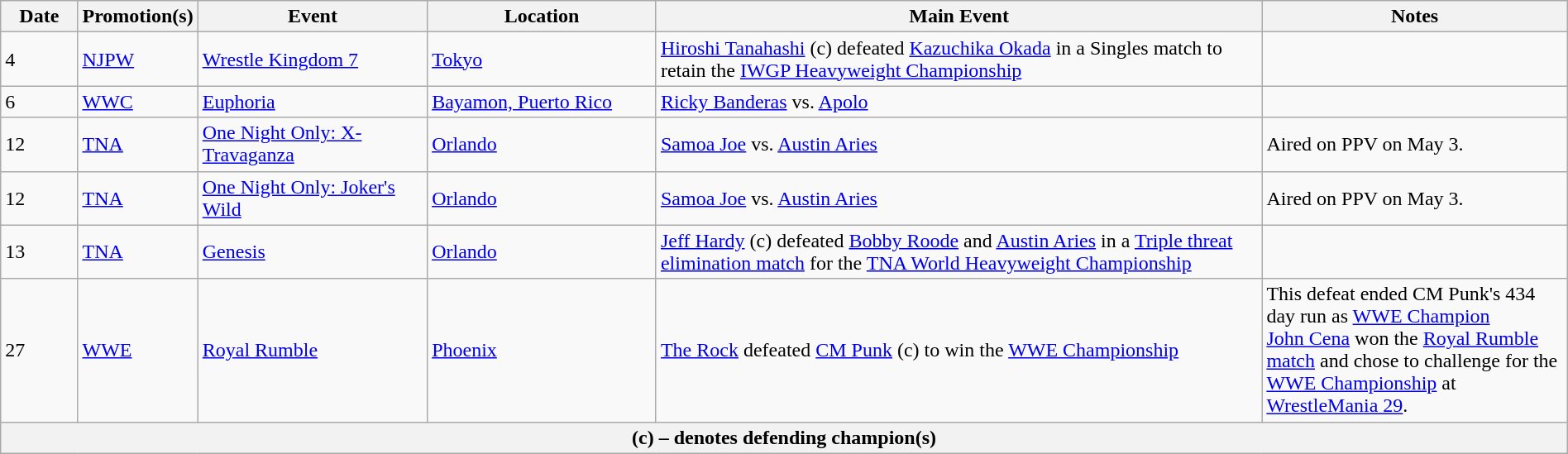<table class="wikitable" style="width:100%;">
<tr>
<th width=5%>Date</th>
<th width=5%>Promotion(s)</th>
<th width=15%>Event</th>
<th width=15%>Location</th>
<th width=40%>Main Event</th>
<th width=20%>Notes</th>
</tr>
<tr>
<td>4</td>
<td><a href='#'>NJPW</a></td>
<td><a href='#'>Wrestle Kingdom 7</a></td>
<td><a href='#'>Tokyo</a></td>
<td><a href='#'>Hiroshi Tanahashi</a> (c) defeated <a href='#'>Kazuchika Okada</a> in a Singles match to retain the <a href='#'>IWGP Heavyweight Championship</a></td>
<td></td>
</tr>
<tr>
<td>6</td>
<td><a href='#'>WWC</a></td>
<td><a href='#'>Euphoria</a></td>
<td><a href='#'>Bayamon, Puerto Rico</a></td>
<td><a href='#'>Ricky Banderas</a> vs. <a href='#'>Apolo</a></td>
<td></td>
</tr>
<tr>
<td>12</td>
<td><a href='#'>TNA</a></td>
<td><a href='#'>One Night Only: X-Travaganza</a></td>
<td><a href='#'>Orlando</a></td>
<td><a href='#'>Samoa Joe</a> vs. <a href='#'>Austin Aries</a></td>
<td>Aired on PPV on May 3.</td>
</tr>
<tr>
<td>12</td>
<td><a href='#'>TNA</a></td>
<td><a href='#'>One Night Only: Joker's Wild</a></td>
<td><a href='#'>Orlando</a></td>
<td><a href='#'>Samoa Joe</a> vs. <a href='#'>Austin Aries</a></td>
<td>Aired on PPV on May 3.</td>
</tr>
<tr>
<td>13</td>
<td><a href='#'>TNA</a></td>
<td><a href='#'>Genesis</a></td>
<td><a href='#'>Orlando</a></td>
<td><a href='#'>Jeff Hardy</a> (c)  defeated <a href='#'>Bobby Roode</a> and <a href='#'>Austin Aries</a> in a <a href='#'>Triple threat elimination match</a> for the <a href='#'>TNA World Heavyweight Championship</a></td>
<td></td>
</tr>
<tr>
<td>27</td>
<td><a href='#'>WWE</a></td>
<td><a href='#'>Royal Rumble</a></td>
<td><a href='#'>Phoenix</a></td>
<td><a href='#'>The Rock</a>  defeated <a href='#'>CM Punk</a> (c) to win the <a href='#'>WWE Championship</a></td>
<td>This defeat ended CM Punk's 434 day run as <a href='#'>WWE Champion</a><br><a href='#'>John Cena</a> won the <a href='#'>Royal Rumble match</a> and chose to challenge for the <a href='#'>WWE Championship</a> at <a href='#'>WrestleMania 29</a>.</td>
</tr>
<tr>
<th colspan="6">(c) – denotes defending champion(s)</th>
</tr>
</table>
